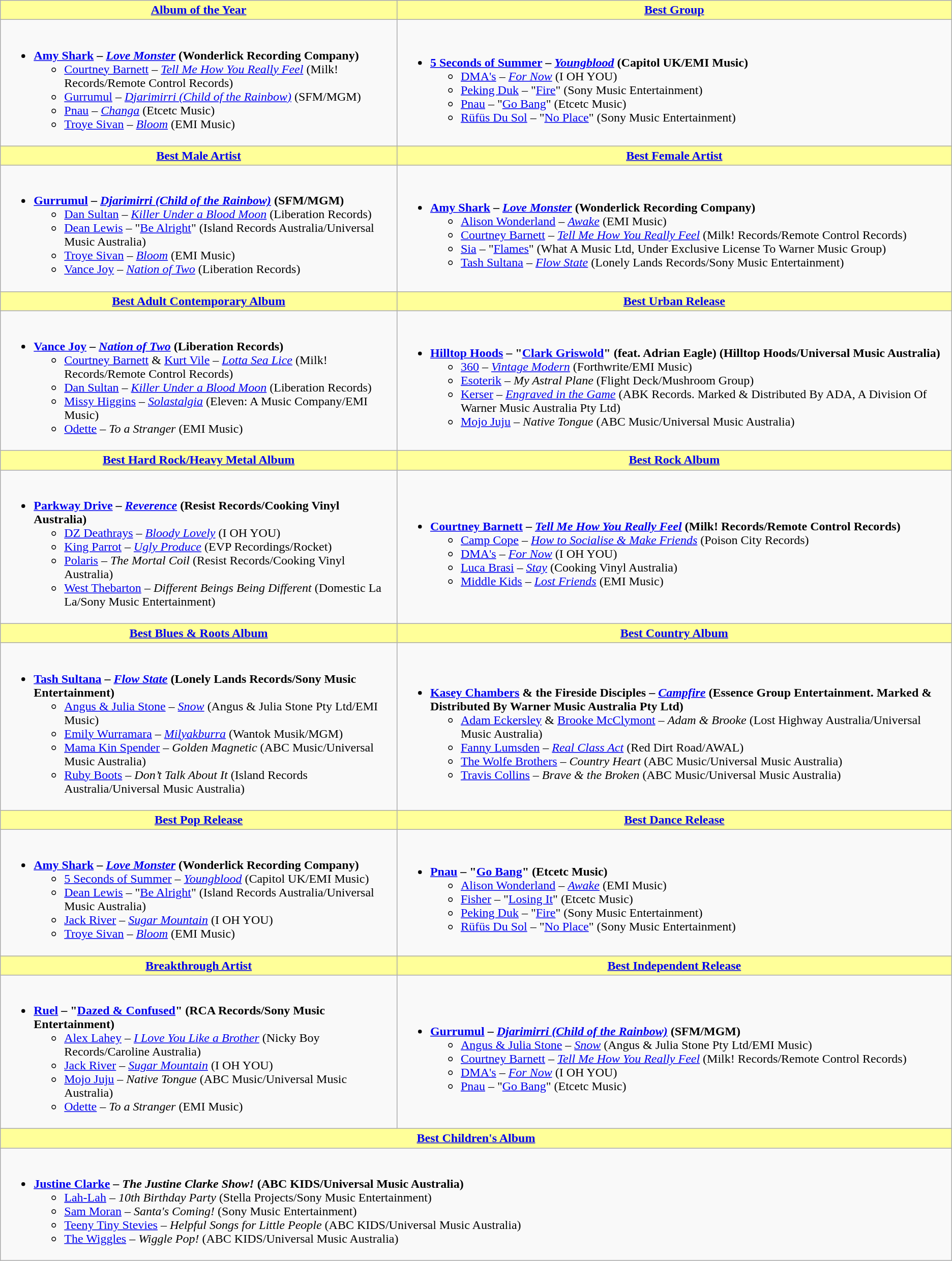<table class=wikitable style="width=100%">
<tr>
<th style="background:#ff9; width=;"50%"><a href='#'>Album of the Year</a></th>
<th style="background:#ff9; width=;"50%"><a href='#'>Best Group</a></th>
</tr>
<tr>
<td><br><ul><li><strong><a href='#'>Amy Shark</a> – <em><a href='#'>Love Monster</a></em> (Wonderlick Recording Company)</strong><ul><li><a href='#'>Courtney Barnett</a> – <em><a href='#'>Tell Me How You Really Feel</a></em> (Milk! Records/Remote Control Records)</li><li><a href='#'>Gurrumul</a> – <em><a href='#'>Djarimirri (Child of the Rainbow)</a></em> (SFM/MGM)</li><li><a href='#'>Pnau</a> – <em><a href='#'>Changa</a></em> (Etcetc Music)</li><li><a href='#'>Troye Sivan</a> – <em><a href='#'>Bloom</a></em> (EMI Music)</li></ul></li></ul></td>
<td><br><ul><li><strong><a href='#'>5 Seconds of Summer</a> – <em><a href='#'>Youngblood</a></em> (Capitol UK/EMI Music)</strong><ul><li><a href='#'>DMA's</a> – <em><a href='#'>For Now</a></em> (I OH YOU)</li><li><a href='#'>Peking Duk</a> – "<a href='#'>Fire</a>" (Sony Music Entertainment)</li><li><a href='#'>Pnau</a> – "<a href='#'>Go Bang</a>" (Etcetc Music)</li><li><a href='#'>Rüfüs Du Sol</a> – "<a href='#'>No Place</a>" (Sony Music Entertainment)</li></ul></li></ul></td>
</tr>
<tr>
<th style="background:#ff9; width=;"50%"><a href='#'>Best Male Artist</a></th>
<th style="background:#ff9; width=;"50%"><a href='#'>Best Female Artist</a></th>
</tr>
<tr>
<td><br><ul><li><strong><a href='#'>Gurrumul</a> – <em><a href='#'>Djarimirri (Child of the Rainbow)</a></em> (SFM/MGM)</strong><ul><li><a href='#'>Dan Sultan</a> – <em><a href='#'>Killer Under a Blood Moon</a></em> (Liberation Records)</li><li><a href='#'>Dean Lewis</a> – "<a href='#'>Be Alright</a>" (Island Records Australia/Universal Music Australia)</li><li><a href='#'>Troye Sivan</a> – <em><a href='#'>Bloom</a></em> (EMI Music)</li><li><a href='#'>Vance Joy</a> – <em><a href='#'>Nation of Two</a></em> (Liberation Records)</li></ul></li></ul></td>
<td><br><ul><li><strong><a href='#'>Amy Shark</a> – <em><a href='#'>Love Monster</a></em> (Wonderlick Recording Company)</strong><ul><li><a href='#'>Alison Wonderland</a> – <em><a href='#'>Awake</a></em> (EMI Music)</li><li><a href='#'>Courtney Barnett</a> – <em><a href='#'>Tell Me How You Really Feel</a></em> (Milk! Records/Remote Control Records)</li><li><a href='#'>Sia</a> – "<a href='#'>Flames</a>" (What A Music Ltd, Under Exclusive License To Warner Music Group)</li><li><a href='#'>Tash Sultana</a> – <em><a href='#'>Flow State</a></em> (Lonely Lands Records/Sony Music Entertainment)</li></ul></li></ul></td>
</tr>
<tr>
<th style="background:#ff9; width=;"50%"><a href='#'>Best Adult Contemporary Album</a></th>
<th style="background:#ff9; width=;"50%"><a href='#'>Best Urban Release</a></th>
</tr>
<tr>
<td><br><ul><li><strong><a href='#'>Vance Joy</a> – <em><a href='#'>Nation of Two</a></em> (Liberation Records)</strong><ul><li><a href='#'>Courtney Barnett</a> & <a href='#'>Kurt Vile</a> – <em><a href='#'>Lotta Sea Lice</a></em> (Milk! Records/Remote Control Records)</li><li><a href='#'>Dan Sultan</a> – <em><a href='#'>Killer Under a Blood Moon</a></em> (Liberation Records)</li><li><a href='#'>Missy Higgins</a> – <em><a href='#'>Solastalgia</a></em> (Eleven: A Music Company/EMI Music)</li><li><a href='#'>Odette</a> – <em>To a Stranger</em> (EMI Music)</li></ul></li></ul></td>
<td><br><ul><li><strong><a href='#'>Hilltop Hoods</a> – "<a href='#'>Clark Griswold</a>" (feat. Adrian Eagle) (Hilltop Hoods/Universal Music Australia)</strong><ul><li><a href='#'>360</a> – <em><a href='#'>Vintage Modern</a></em> (Forthwrite/EMI Music)</li><li><a href='#'>Esoterik</a> – <em>My Astral Plane</em> (Flight Deck/Mushroom Group)</li><li><a href='#'>Kerser</a> – <em><a href='#'>Engraved in the Game</a></em> (ABK Records. Marked & Distributed By ADA, A Division Of Warner Music Australia Pty Ltd)</li><li><a href='#'>Mojo Juju</a> – <em>Native Tongue</em> (ABC Music/Universal Music Australia)</li></ul></li></ul></td>
</tr>
<tr>
<th style="background:#ff9; width=;"50%"><a href='#'>Best Hard Rock/Heavy Metal Album</a></th>
<th style="background:#ff9; width=;"50%"><a href='#'>Best Rock Album</a></th>
</tr>
<tr>
<td><br><ul><li><strong><a href='#'>Parkway Drive</a> – <em><a href='#'>Reverence</a></em> (Resist Records/Cooking Vinyl Australia)</strong><ul><li><a href='#'>DZ Deathrays</a> – <em><a href='#'>Bloody Lovely</a></em> (I OH YOU)</li><li><a href='#'>King Parrot</a> – <em><a href='#'>Ugly Produce</a></em> (EVP Recordings/Rocket)</li><li><a href='#'>Polaris</a> – <em>The Mortal Coil</em> (Resist Records/Cooking Vinyl Australia)</li><li><a href='#'>West Thebarton</a> – <em>Different Beings Being Different</em> (Domestic La La/Sony Music Entertainment)</li></ul></li></ul></td>
<td><br><ul><li><strong><a href='#'>Courtney Barnett</a> – <em><a href='#'>Tell Me How You Really Feel</a></em> (Milk! Records/Remote Control Records)</strong><ul><li><a href='#'>Camp Cope</a> – <em><a href='#'>How to Socialise & Make Friends</a></em> (Poison City Records)</li><li><a href='#'>DMA's</a> – <em><a href='#'>For Now</a></em> (I OH YOU)</li><li><a href='#'>Luca Brasi</a> – <em><a href='#'>Stay</a></em> (Cooking Vinyl Australia)</li><li><a href='#'>Middle Kids</a> – <em><a href='#'>Lost Friends</a></em> (EMI Music)</li></ul></li></ul></td>
</tr>
<tr>
<th style="background:#ff9; width=;"50%"><a href='#'>Best Blues & Roots Album</a></th>
<th style="background:#ff9; width=;"50%"><a href='#'>Best Country Album</a></th>
</tr>
<tr>
<td><br><ul><li><strong><a href='#'>Tash Sultana</a> – <em><a href='#'>Flow State</a></em> (Lonely Lands Records/Sony Music Entertainment)</strong><ul><li><a href='#'>Angus & Julia Stone</a> – <em><a href='#'>Snow</a></em> (Angus & Julia Stone Pty Ltd/EMI Music)</li><li><a href='#'>Emily Wurramara</a> – <em><a href='#'>Milyakburra</a></em> (Wantok Musik/MGM)</li><li><a href='#'>Mama Kin Spender</a> – <em>Golden Magnetic</em> (ABC Music/Universal Music Australia)</li><li><a href='#'>Ruby Boots</a> – <em>Don’t Talk About It</em> (Island Records Australia/Universal Music Australia)</li></ul></li></ul></td>
<td><br><ul><li><strong><a href='#'>Kasey Chambers</a> & the Fireside Disciples – <em><a href='#'>Campfire</a></em> (Essence Group Entertainment. Marked & Distributed By Warner Music Australia Pty Ltd)</strong><ul><li><a href='#'>Adam Eckersley</a> & <a href='#'>Brooke McClymont</a> – <em>Adam & Brooke</em> (Lost Highway Australia/Universal Music Australia)</li><li><a href='#'>Fanny Lumsden</a> – <em><a href='#'>Real Class Act</a></em> (Red Dirt Road/AWAL)</li><li><a href='#'>The Wolfe Brothers</a> – <em>Country Heart</em> (ABC Music/Universal Music Australia)</li><li><a href='#'>Travis Collins</a> – <em>Brave & the Broken</em> (ABC Music/Universal Music Australia)</li></ul></li></ul></td>
</tr>
<tr>
<th style="background:#ff9; width=;"50%"><a href='#'>Best Pop Release</a></th>
<th style="background:#ff9; width=;"50%"><a href='#'>Best Dance Release</a></th>
</tr>
<tr>
<td><br><ul><li><strong><a href='#'>Amy Shark</a> – <em><a href='#'>Love Monster</a></em> (Wonderlick Recording Company)</strong><ul><li><a href='#'>5 Seconds of Summer</a> – <em><a href='#'>Youngblood</a></em> (Capitol UK/EMI Music)</li><li><a href='#'>Dean Lewis</a> – "<a href='#'>Be Alright</a>" (Island Records Australia/Universal Music Australia)</li><li><a href='#'>Jack River</a> – <em><a href='#'>Sugar Mountain</a></em> (I OH YOU)</li><li><a href='#'>Troye Sivan</a> – <em><a href='#'>Bloom</a></em> (EMI Music)</li></ul></li></ul></td>
<td><br><ul><li><strong><a href='#'>Pnau</a> – "<a href='#'>Go Bang</a>" (Etcetc Music)</strong><ul><li><a href='#'>Alison Wonderland</a> – <em><a href='#'>Awake</a></em> (EMI Music)</li><li><a href='#'>Fisher</a> – "<a href='#'>Losing It</a>" (Etcetc Music)</li><li><a href='#'>Peking Duk</a> – "<a href='#'>Fire</a>" (Sony Music Entertainment)</li><li><a href='#'>Rüfüs Du Sol</a> – "<a href='#'>No Place</a>" (Sony Music Entertainment)</li></ul></li></ul></td>
</tr>
<tr>
<th style="background:#ff9; width=;"50%"><a href='#'>Breakthrough Artist</a></th>
<th style="background:#ff9; width=;"50%"><a href='#'>Best Independent Release</a></th>
</tr>
<tr>
<td><br><ul><li><strong><a href='#'>Ruel</a> – "<a href='#'>Dazed & Confused</a>" (RCA Records/Sony Music Entertainment)</strong><ul><li><a href='#'>Alex Lahey</a> – <em><a href='#'>I Love You Like a Brother</a></em> (Nicky Boy Records/Caroline Australia)</li><li><a href='#'>Jack River</a> – <em><a href='#'>Sugar Mountain</a></em> (I OH YOU)</li><li><a href='#'>Mojo Juju</a> – <em>Native Tongue</em> (ABC Music/Universal Music Australia)</li><li><a href='#'>Odette</a> – <em>To a Stranger</em> (EMI Music)</li></ul></li></ul></td>
<td><br><ul><li><strong><a href='#'>Gurrumul</a> – <em><a href='#'>Djarimirri (Child of the Rainbow)</a></em> (SFM/MGM)</strong><ul><li><a href='#'>Angus & Julia Stone</a> – <em><a href='#'>Snow</a></em> (Angus & Julia Stone Pty Ltd/EMI Music)</li><li><a href='#'>Courtney Barnett</a> – <em><a href='#'>Tell Me How You Really Feel</a></em> (Milk! Records/Remote Control Records)</li><li><a href='#'>DMA's</a> – <em><a href='#'>For Now</a></em> (I OH YOU)</li><li><a href='#'>Pnau</a> – "<a href='#'>Go Bang</a>" (Etcetc Music)</li></ul></li></ul></td>
</tr>
<tr>
<th colspan="2" ! style="background:#ff9; width=;"50%"><a href='#'>Best Children's Album</a></th>
</tr>
<tr>
<td colspan="2"><br><ul><li><strong><a href='#'>Justine Clarke</a> – <em>The Justine Clarke Show!</em> (ABC KIDS/Universal Music Australia)</strong><ul><li><a href='#'>Lah-Lah</a> – <em>10th Birthday Party</em> (Stella Projects/Sony Music Entertainment)</li><li><a href='#'>Sam Moran</a> – <em>Santa's Coming!</em> (Sony Music Entertainment)</li><li><a href='#'>Teeny Tiny Stevies</a> – <em>Helpful Songs for Little People</em> (ABC KIDS/Universal Music Australia)</li><li><a href='#'>The Wiggles</a> – <em>Wiggle Pop!</em> (ABC KIDS/Universal Music Australia)</li></ul></li></ul></td>
</tr>
</table>
